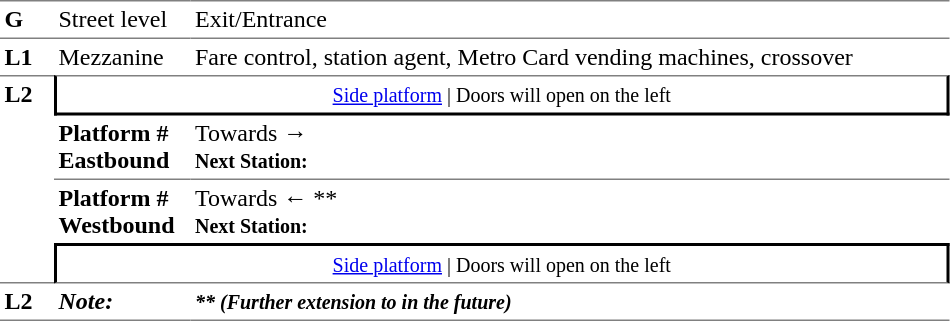<table table border=0 cellspacing=0 cellpadding=3>
<tr>
<td style="border-bottom:solid 1px gray;border-top:solid 1px gray;" width=30 valign=top><strong>G</strong></td>
<td style="border-top:solid 1px gray;border-bottom:solid 1px gray;" width=85 valign=top>Street level</td>
<td style="border-top:solid 1px gray;border-bottom:solid 1px gray;" width=500 valign=top>Exit/Entrance</td>
</tr>
<tr>
<td valign=top><strong>L1</strong></td>
<td valign=top>Mezzanine</td>
<td valign=top>Fare control, station agent, Metro Card vending machines, crossover</td>
</tr>
<tr>
<td style="border-top:solid 1px gray;border-bottom:solid 1px gray;" width=30 rowspan=4 valign=top><strong>L2</strong></td>
<td style="border-top:solid 1px gray;border-right:solid 2px black;border-left:solid 2px black;border-bottom:solid 2px black;text-align:center;" colspan=2><small><a href='#'>Side platform</a> | Doors will open on the left </small></td>
</tr>
<tr>
<td style="border-bottom:solid 1px gray;" width=85><span><strong>Platform #</strong><br><strong>Eastbound</strong></span></td>
<td style="border-bottom:solid 1px gray;" width=500>Towards → <br><small><strong>Next Station:</strong> </small></td>
</tr>
<tr>
<td><span><strong>Platform #</strong><br><strong>Westbound</strong></span></td>
<td>Towards ←  **<br><small><strong>Next Station:</strong> </small></td>
</tr>
<tr>
<td style="border-top:solid 2px black;border-right:solid 2px black;border-left:solid 2px black;border-bottom:solid 1px gray;" colspan=2  align=center><small><a href='#'>Side platform</a> | Doors will open on the left </small></td>
</tr>
<tr>
<td style="border-bottom:solid 1px gray;" width=30 rowspan=2 valign=top><strong>L2</strong></td>
<td style="border-bottom:solid 1px gray;" width=85><strong><em>Note:</em></strong></td>
<td style="border-bottom:solid 1px gray;" width=500><strong><em><small>** (Further extension to  in the future)</small></em></strong></td>
</tr>
<tr>
</tr>
</table>
